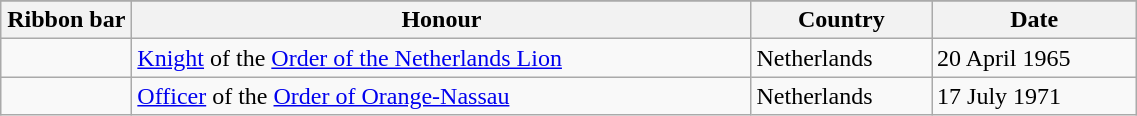<table class="wikitable" style="width:60%;">
<tr style="background:#ccf; text-align:center;">
</tr>
<tr>
<th style="width:80px;">Ribbon bar</th>
<th>Honour</th>
<th>Country</th>
<th>Date</th>
</tr>
<tr>
<td></td>
<td><a href='#'>Knight</a> of the <a href='#'>Order of the Netherlands Lion</a></td>
<td>Netherlands</td>
<td>20 April 1965</td>
</tr>
<tr>
<td></td>
<td><a href='#'>Officer</a> of the <a href='#'>Order of Orange-Nassau</a></td>
<td>Netherlands</td>
<td>17 July 1971</td>
</tr>
</table>
